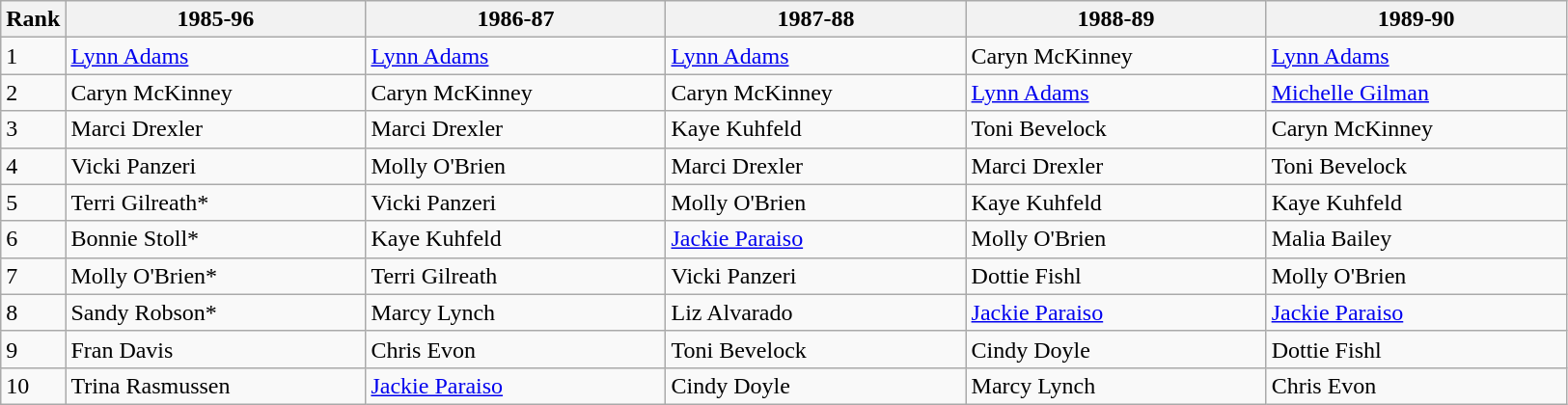<table class="wikitable" border="1">
<tr>
<th>Rank</th>
<th width="200">1985-96</th>
<th width="200">1986-87</th>
<th width="200">1987-88</th>
<th width="200">1988-89</th>
<th width="200">1989-90</th>
</tr>
<tr>
<td>1</td>
<td> <a href='#'>Lynn Adams</a></td>
<td> <a href='#'>Lynn Adams</a></td>
<td> <a href='#'>Lynn Adams</a></td>
<td> Caryn McKinney</td>
<td> <a href='#'>Lynn Adams</a></td>
</tr>
<tr>
<td>2</td>
<td> Caryn McKinney</td>
<td> Caryn McKinney</td>
<td> Caryn McKinney</td>
<td> <a href='#'>Lynn Adams</a></td>
<td> <a href='#'>Michelle Gilman</a></td>
</tr>
<tr>
<td>3</td>
<td> Marci Drexler</td>
<td> Marci Drexler</td>
<td> Kaye Kuhfeld</td>
<td> Toni Bevelock</td>
<td> Caryn McKinney</td>
</tr>
<tr>
<td>4</td>
<td> Vicki Panzeri</td>
<td> Molly O'Brien</td>
<td> Marci Drexler</td>
<td> Marci Drexler</td>
<td> Toni Bevelock</td>
</tr>
<tr>
<td>5</td>
<td> Terri Gilreath*</td>
<td> Vicki Panzeri</td>
<td> Molly O'Brien</td>
<td> Kaye Kuhfeld</td>
<td> Kaye Kuhfeld</td>
</tr>
<tr>
<td>6</td>
<td> Bonnie Stoll*</td>
<td> Kaye Kuhfeld</td>
<td> <a href='#'>Jackie Paraiso</a></td>
<td> Molly O'Brien</td>
<td> Malia Bailey</td>
</tr>
<tr>
<td>7</td>
<td> Molly O'Brien*</td>
<td> Terri Gilreath</td>
<td> Vicki Panzeri</td>
<td> Dottie Fishl</td>
<td> Molly O'Brien</td>
</tr>
<tr>
<td>8</td>
<td> Sandy Robson*</td>
<td> Marcy Lynch</td>
<td> Liz Alvarado</td>
<td> <a href='#'>Jackie Paraiso</a></td>
<td> <a href='#'>Jackie Paraiso</a></td>
</tr>
<tr>
<td>9</td>
<td> Fran Davis</td>
<td> Chris Evon</td>
<td> Toni Bevelock</td>
<td> Cindy Doyle</td>
<td> Dottie Fishl</td>
</tr>
<tr>
<td>10</td>
<td> Trina Rasmussen</td>
<td> <a href='#'>Jackie Paraiso</a></td>
<td> Cindy Doyle</td>
<td> Marcy Lynch</td>
<td> Chris Evon</td>
</tr>
</table>
